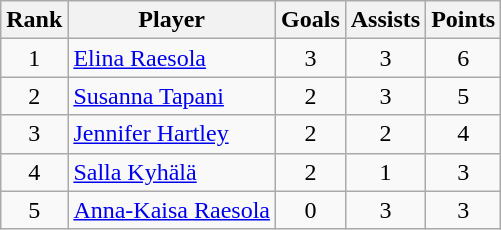<table class="wikitable" style="text-align:center">
<tr>
<th>Rank</th>
<th>Player</th>
<th>Goals</th>
<th>Assists</th>
<th>Points</th>
</tr>
<tr>
<td>1</td>
<td align="left"> <a href='#'>Elina Raesola</a></td>
<td>3</td>
<td>3</td>
<td>6</td>
</tr>
<tr>
<td>2</td>
<td align="left"> <a href='#'>Susanna Tapani</a></td>
<td>2</td>
<td>3</td>
<td>5</td>
</tr>
<tr>
<td>3</td>
<td align="left"> <a href='#'>Jennifer Hartley</a></td>
<td>2</td>
<td>2</td>
<td>4</td>
</tr>
<tr>
<td>4</td>
<td align="left"> <a href='#'>Salla Kyhälä</a></td>
<td>2</td>
<td>1</td>
<td>3</td>
</tr>
<tr>
<td>5</td>
<td align="left"> <a href='#'>Anna-Kaisa Raesola</a></td>
<td>0</td>
<td>3</td>
<td>3</td>
</tr>
</table>
